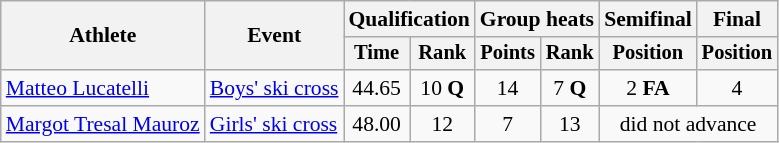<table class="wikitable" style="font-size:90%">
<tr>
<th rowspan="2">Athlete</th>
<th rowspan="2">Event</th>
<th colspan=2>Qualification</th>
<th colspan=2>Group heats</th>
<th>Semifinal</th>
<th>Final</th>
</tr>
<tr style="font-size:95%">
<th>Time</th>
<th>Rank</th>
<th>Points</th>
<th>Rank</th>
<th>Position</th>
<th>Position</th>
</tr>
<tr align=center>
<td align=left><a href='#'>Matteo Lucatelli</a></td>
<td align=left><a href='#'>Boys' ski cross</a></td>
<td>44.65</td>
<td>10 <strong>Q</strong></td>
<td>14</td>
<td>7 <strong>Q</strong></td>
<td>2 <strong>FA</strong></td>
<td>4</td>
</tr>
<tr align=center>
<td align=left><a href='#'>Margot Tresal Mauroz</a></td>
<td align=left><a href='#'>Girls' ski cross</a></td>
<td>48.00</td>
<td>12</td>
<td>7</td>
<td>13</td>
<td colspan=2>did not advance</td>
</tr>
</table>
